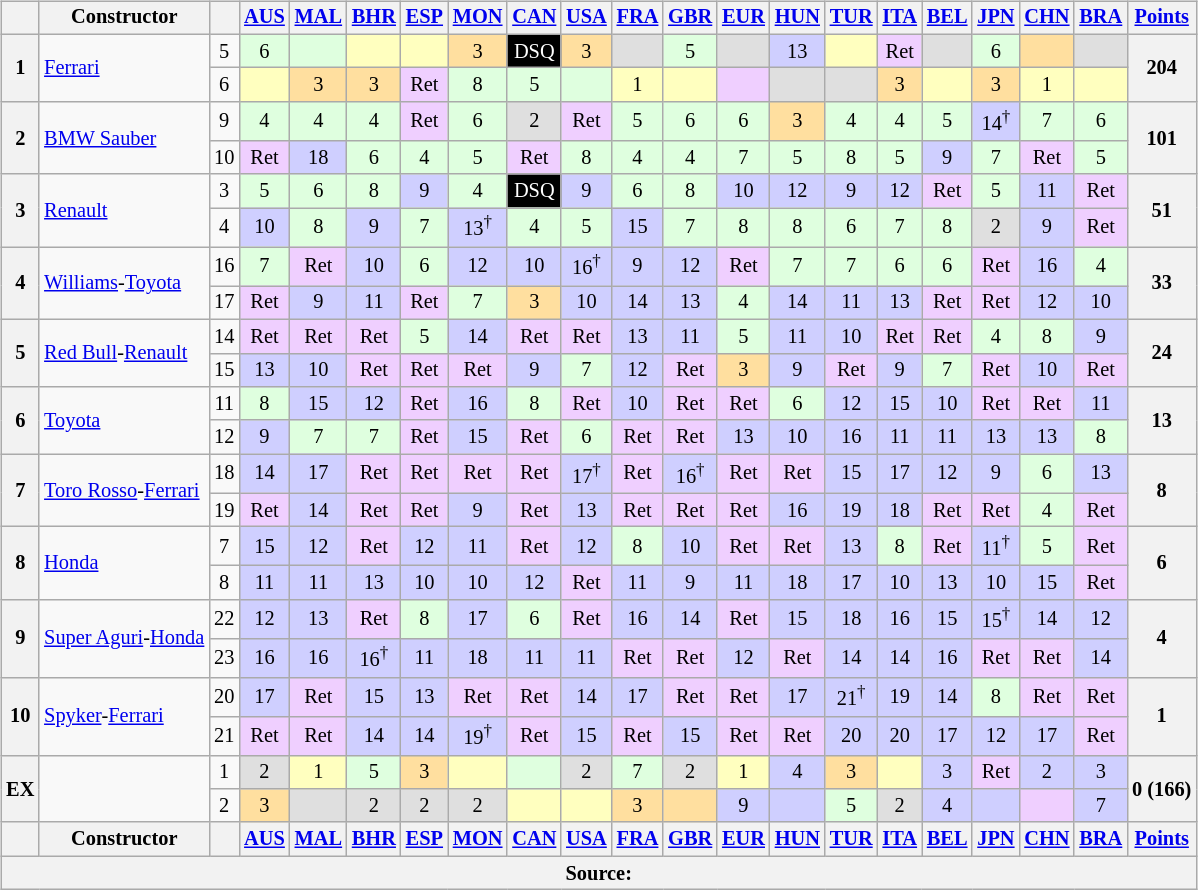<table>
<tr valign="top">
<td><br><table class="wikitable" style="font-size:85%; text-align:center">
<tr valign="top">
<th valign="middle"></th>
<th valign="middle">Constructor</th>
<th valign="middle"></th>
<th><a href='#'>AUS</a><br></th>
<th><a href='#'>MAL</a><br></th>
<th><a href='#'>BHR</a><br></th>
<th><a href='#'>ESP</a><br></th>
<th><a href='#'>MON</a><br></th>
<th><a href='#'>CAN</a><br></th>
<th><a href='#'>USA</a><br></th>
<th><a href='#'>FRA</a><br></th>
<th><a href='#'>GBR</a><br></th>
<th><a href='#'>EUR</a><br></th>
<th><a href='#'>HUN</a><br></th>
<th><a href='#'>TUR</a><br></th>
<th><a href='#'>ITA</a><br></th>
<th><a href='#'>BEL</a><br></th>
<th><a href='#'>JPN</a><br></th>
<th><a href='#'>CHN</a><br></th>
<th><a href='#'>BRA</a><br></th>
<th valign="middle"><a href='#'>Points</a></th>
</tr>
<tr>
<th rowspan=2>1</th>
<td rowspan="2" align="left"> <a href='#'>Ferrari</a></td>
<td>5</td>
<td style="background:#dfffdf">6</td>
<td style="background:#dfffdf"></td>
<td style="background:#ffffbf"></td>
<td style="background:#ffffbf"></td>
<td style="background:#ffdf9f">3</td>
<td style="background:#000; color:white">DSQ</td>
<td style="background:#ffdf9f">3</td>
<td style="background:#dfdfdf"></td>
<td style="background:#dfffdf">5</td>
<td style="background:#dfdfdf"></td>
<td style="background:#cfcfff">13</td>
<td style="background:#ffffbf"></td>
<td style="background:#efcfff">Ret</td>
<td style="background:#dfdfdf"></td>
<td style="background:#dfffdf">6</td>
<td style="background:#ffdf9f"></td>
<td style="background:#dfdfdf"></td>
<th rowspan="2">204</th>
</tr>
<tr>
<td>6</td>
<td style="background:#ffffbf"></td>
<td style="background:#ffdf9f">3</td>
<td style="background:#ffdf9f">3</td>
<td style="background:#efcfff">Ret</td>
<td style="background:#dfffdf">8</td>
<td style="background:#dfffdf">5</td>
<td style="background:#dfffdf"></td>
<td style="background:#ffffbf">1</td>
<td style="background:#ffffbf"></td>
<td style="background:#efcfff"></td>
<td style="background:#dfdfdf"></td>
<td style="background:#dfdfdf"></td>
<td style="background:#ffdf9f">3</td>
<td style="background:#ffffbf"></td>
<td style="background:#ffdf9f">3</td>
<td style="background:#ffffbf">1</td>
<td style="background:#ffffbf"></td>
</tr>
<tr>
<th rowspan=2>2</th>
<td rowspan="2" align="left"> <a href='#'>BMW Sauber</a></td>
<td>9</td>
<td style="background:#dfffdf">4</td>
<td style="background:#dfffdf">4</td>
<td style="background:#dfffdf">4</td>
<td style="background:#efcfff">Ret</td>
<td style="background:#dfffdf">6</td>
<td style="background:#dfdfdf">2</td>
<td style="background:#efcfff">Ret</td>
<td style="background:#dfffdf">5</td>
<td style="background:#dfffdf">6</td>
<td style="background:#dfffdf">6</td>
<td style="background:#ffdf9f">3</td>
<td style="background:#dfffdf">4</td>
<td style="background:#dfffdf">4</td>
<td style="background:#dfffdf">5</td>
<td style="background:#cfcfff">14<sup>†</sup></td>
<td style="background:#dfffdf">7</td>
<td style="background:#dfffdf">6</td>
<th rowspan="2">101</th>
</tr>
<tr>
<td>10</td>
<td style="background:#efcfff">Ret</td>
<td style="background:#cfcfff">18</td>
<td style="background:#dfffdf">6</td>
<td style="background:#dfffdf">4</td>
<td style="background:#dfffdf">5</td>
<td style="background:#efcfff">Ret</td>
<td style="background:#dfffdf">8</td>
<td style="background:#dfffdf">4</td>
<td style="background:#dfffdf">4</td>
<td style="background:#dfffdf">7</td>
<td style="background:#dfffdf">5</td>
<td style="background:#dfffdf">8</td>
<td style="background:#dfffdf">5</td>
<td style="background:#cfcfff">9</td>
<td style="background:#dfffdf">7</td>
<td style="background:#efcfff">Ret</td>
<td style="background:#dfffdf">5</td>
</tr>
<tr>
<th rowspan=2>3</th>
<td rowspan="2" align="left"> <a href='#'>Renault</a></td>
<td>3</td>
<td style="background:#dfffdf">5</td>
<td style="background:#dfffdf">6</td>
<td style="background:#dfffdf">8</td>
<td style="background:#cfcfff">9</td>
<td style="background:#dfffdf">4</td>
<td style="background:#000; color:white">DSQ</td>
<td style="background:#cfcfff">9</td>
<td style="background:#dfffdf">6</td>
<td style="background:#dfffdf">8</td>
<td style="background:#cfcfff">10</td>
<td style="background:#cfcfff">12</td>
<td style="background:#cfcfff">9</td>
<td style="background:#cfcfff">12</td>
<td style="background:#efcfff">Ret</td>
<td style="background:#dfffdf">5</td>
<td style="background:#cfcfff">11</td>
<td style="background:#efcfff">Ret</td>
<th rowspan="2">51</th>
</tr>
<tr>
<td>4</td>
<td style="background:#cfcfff">10</td>
<td style="background:#dfffdf">8</td>
<td style="background:#cfcfff">9</td>
<td style="background:#dfffdf">7</td>
<td style="background:#cfcfff">13<sup>†</sup></td>
<td style="background:#dfffdf">4</td>
<td style="background:#dfffdf">5</td>
<td style="background:#cfcfff">15</td>
<td style="background:#dfffdf">7</td>
<td style="background:#dfffdf">8</td>
<td style="background:#dfffdf">8</td>
<td style="background:#dfffdf">6</td>
<td style="background:#dfffdf">7</td>
<td style="background:#dfffdf">8</td>
<td style="background:#dfdfdf">2</td>
<td style="background:#cfcfff">9</td>
<td style="background:#efcfff">Ret</td>
</tr>
<tr>
<th rowspan=2>4</th>
<td rowspan="2" align="left"> <a href='#'>Williams</a>-<a href='#'>Toyota</a></td>
<td>16</td>
<td style="background:#dfffdf">7</td>
<td style="background:#efcfff">Ret</td>
<td style="background:#cfcfff">10</td>
<td style="background:#dfffdf">6</td>
<td style="background:#cfcfff">12</td>
<td style="background:#cfcfff">10</td>
<td style="background:#cfcfff">16<sup>†</sup></td>
<td style="background:#cfcfff">9</td>
<td style="background:#cfcfff">12</td>
<td style="background:#efcfff">Ret</td>
<td style="background:#dfffdf">7</td>
<td style="background:#dfffdf">7</td>
<td style="background:#dfffdf">6</td>
<td style="background:#dfffdf">6</td>
<td style="background:#efcfff">Ret</td>
<td style="background:#cfcfff">16</td>
<td style="background:#dfffdf">4</td>
<th rowspan="2">33</th>
</tr>
<tr>
<td>17</td>
<td style="background:#efcfff">Ret</td>
<td style="background:#cfcfff">9</td>
<td style="background:#cfcfff">11</td>
<td style="background:#efcfff">Ret</td>
<td style="background:#dfffdf">7</td>
<td style="background:#ffdf9f">3</td>
<td style="background:#cfcfff">10</td>
<td style="background:#cfcfff">14</td>
<td style="background:#cfcfff">13</td>
<td style="background:#dfffdf">4</td>
<td style="background:#cfcfff">14</td>
<td style="background:#cfcfff">11</td>
<td style="background:#cfcfff">13</td>
<td style="background:#efcfff">Ret</td>
<td style="background:#efcfff">Ret</td>
<td style="background:#cfcfff">12</td>
<td style="background:#cfcfff">10</td>
</tr>
<tr>
<th rowspan=2>5</th>
<td rowspan="2" align="left"> <a href='#'>Red Bull</a>-<a href='#'>Renault</a></td>
<td>14</td>
<td style="background:#efcfff">Ret</td>
<td style="background:#efcfff">Ret</td>
<td style="background:#efcfff">Ret</td>
<td style="background:#dfffdf">5</td>
<td style="background:#cfcfff">14</td>
<td style="background:#efcfff">Ret</td>
<td style="background:#efcfff">Ret</td>
<td style="background:#cfcfff">13</td>
<td style="background:#cfcfff">11</td>
<td style="background:#dfffdf">5</td>
<td style="background:#cfcfff">11</td>
<td style="background:#cfcfff">10</td>
<td style="background:#efcfff">Ret</td>
<td style="background:#efcfff">Ret</td>
<td style="background:#dfffdf">4</td>
<td style="background:#dfffdf">8</td>
<td style="background:#cfcfff">9</td>
<th rowspan="2">24</th>
</tr>
<tr>
<td>15</td>
<td style="background:#cfcfff">13</td>
<td style="background:#cfcfff">10</td>
<td style="background:#efcfff">Ret</td>
<td style="background:#efcfff">Ret</td>
<td style="background:#efcfff">Ret</td>
<td style="background:#cfcfff">9</td>
<td style="background:#dfffdf">7</td>
<td style="background:#cfcfff">12</td>
<td style="background:#efcfff">Ret</td>
<td style="background:#ffdf9f">3</td>
<td style="background:#cfcfff">9</td>
<td style="background:#efcfff">Ret</td>
<td style="background:#cfcfff">9</td>
<td style="background:#dfffdf">7</td>
<td style="background:#efcfff">Ret</td>
<td style="background:#cfcfff">10</td>
<td style="background:#efcfff">Ret</td>
</tr>
<tr>
<th rowspan=2>6</th>
<td rowspan="2" align="left"> <a href='#'>Toyota</a></td>
<td>11</td>
<td style="background:#dfffdf">8</td>
<td style="background:#cfcfff">15</td>
<td style="background:#cfcfff">12</td>
<td style="background:#efcfff">Ret</td>
<td style="background:#cfcfff">16</td>
<td style="background:#dfffdf">8</td>
<td style="background:#efcfff">Ret</td>
<td style="background:#cfcfff">10</td>
<td style="background:#efcfff">Ret</td>
<td style="background:#efcfff">Ret</td>
<td style="background:#dfffdf">6</td>
<td style="background:#cfcfff">12</td>
<td style="background:#cfcfff">15</td>
<td style="background:#cfcfff">10</td>
<td style="background:#efcfff">Ret</td>
<td style="background:#efcfff">Ret</td>
<td style="background:#cfcfff">11</td>
<th rowspan="2">13</th>
</tr>
<tr>
<td>12</td>
<td style="background:#cfcfff">9</td>
<td style="background:#dfffdf">7</td>
<td style="background:#dfffdf">7</td>
<td style="background:#efcfff">Ret</td>
<td style="background:#cfcfff">15</td>
<td style="background:#efcfff">Ret</td>
<td style="background:#dfffdf">6</td>
<td style="background:#efcfff">Ret</td>
<td style="background:#efcfff">Ret</td>
<td style="background:#cfcfff">13</td>
<td style="background:#cfcfff">10</td>
<td style="background:#cfcfff">16</td>
<td style="background:#cfcfff">11</td>
<td style="background:#cfcfff">11</td>
<td style="background:#cfcfff">13</td>
<td style="background:#cfcfff">13</td>
<td style="background:#dfffdf">8</td>
</tr>
<tr>
<th rowspan=2>7</th>
<td rowspan="2" align="left"> <a href='#'>Toro Rosso</a>-<a href='#'>Ferrari</a></td>
<td>18</td>
<td style="background:#cfcfff">14</td>
<td style="background:#cfcfff">17</td>
<td style="background:#efcfff">Ret</td>
<td style="background:#efcfff">Ret</td>
<td style="background:#efcfff">Ret</td>
<td style="background:#efcfff">Ret</td>
<td style="background:#cfcfff">17<sup>†</sup></td>
<td style="background:#efcfff">Ret</td>
<td style="background:#cfcfff">16<sup>†</sup></td>
<td style="background:#efcfff">Ret</td>
<td style="background:#efcfff">Ret</td>
<td style="background:#cfcfff">15</td>
<td style="background:#cfcfff">17</td>
<td style="background:#cfcfff">12</td>
<td style="background:#cfcfff">9</td>
<td style="background:#dfffdf">6</td>
<td style="background:#cfcfff">13</td>
<th rowspan="2">8</th>
</tr>
<tr>
<td>19</td>
<td style="background:#efcfff">Ret</td>
<td style="background:#cfcfff">14</td>
<td style="background:#efcfff">Ret</td>
<td style="background:#efcfff">Ret</td>
<td style="background:#cfcfff">9</td>
<td style="background:#efcfff">Ret</td>
<td style="background:#cfcfff">13</td>
<td style="background:#efcfff">Ret</td>
<td style="background:#efcfff">Ret</td>
<td style="background:#efcfff">Ret</td>
<td style="background:#cfcfff">16</td>
<td style="background:#cfcfff">19</td>
<td style="background:#cfcfff">18</td>
<td style="background:#efcfff">Ret</td>
<td style="background:#efcfff">Ret</td>
<td style="background:#dfffdf">4</td>
<td style="background:#efcfff">Ret</td>
</tr>
<tr>
<th rowspan=2>8</th>
<td rowspan="2" align="left"> <a href='#'>Honda</a></td>
<td>7</td>
<td style="background:#cfcfff">15</td>
<td style="background:#cfcfff">12</td>
<td style="background:#efcfff">Ret</td>
<td style="background:#cfcfff">12</td>
<td style="background:#cfcfff">11</td>
<td style="background:#efcfff">Ret</td>
<td style="background:#cfcfff">12</td>
<td style="background:#dfffdf">8</td>
<td style="background:#cfcfff">10</td>
<td style="background:#efcfff">Ret</td>
<td style="background:#efcfff">Ret</td>
<td style="background:#cfcfff">13</td>
<td style="background:#dfffdf">8</td>
<td style="background:#efcfff">Ret</td>
<td style="background:#cfcfff">11<sup>†</sup></td>
<td style="background:#dfffdf">5</td>
<td style="background:#efcfff">Ret</td>
<th rowspan="2">6</th>
</tr>
<tr>
<td>8</td>
<td style="background:#cfcfff">11</td>
<td style="background:#cfcfff">11</td>
<td style="background:#cfcfff">13</td>
<td style="background:#cfcfff">10</td>
<td style="background:#cfcfff">10</td>
<td style="background:#cfcfff">12</td>
<td style="background:#efcfff">Ret</td>
<td style="background:#cfcfff">11</td>
<td style="background:#cfcfff">9</td>
<td style="background:#cfcfff">11</td>
<td style="background:#cfcfff">18</td>
<td style="background:#cfcfff">17</td>
<td style="background:#cfcfff">10</td>
<td style="background:#cfcfff">13</td>
<td style="background:#cfcfff">10</td>
<td style="background:#cfcfff">15</td>
<td style="background:#efcfff">Ret</td>
</tr>
<tr>
<th rowspan=2>9</th>
<td rowspan="2" align="left"> <a href='#'>Super Aguri</a>-<a href='#'>Honda</a></td>
<td>22</td>
<td style="background:#cfcfff">12</td>
<td style="background:#cfcfff">13</td>
<td style="background:#efcfff">Ret</td>
<td style="background:#dfffdf">8</td>
<td style="background:#cfcfff">17</td>
<td style="background:#dfffdf">6</td>
<td style="background:#efcfff">Ret</td>
<td style="background:#cfcfff">16</td>
<td style="background:#cfcfff">14</td>
<td style="background:#efcfff">Ret</td>
<td style="background:#cfcfff">15</td>
<td style="background:#cfcfff">18</td>
<td style="background:#cfcfff">16</td>
<td style="background:#cfcfff">15</td>
<td style="background:#cfcfff">15<sup>†</sup></td>
<td style="background:#cfcfff">14</td>
<td style="background:#cfcfff">12</td>
<th rowspan="2">4</th>
</tr>
<tr>
<td>23</td>
<td style="background:#cfcfff">16</td>
<td style="background:#cfcfff">16</td>
<td style="background:#cfcfff">16<sup>†</sup></td>
<td style="background:#cfcfff">11</td>
<td style="background:#cfcfff">18</td>
<td style="background:#cfcfff">11</td>
<td style="background:#cfcfff">11</td>
<td style="background:#efcfff">Ret</td>
<td style="background:#efcfff">Ret</td>
<td style="background:#cfcfff">12</td>
<td style="background:#efcfff">Ret</td>
<td style="background:#cfcfff">14</td>
<td style="background:#cfcfff">14</td>
<td style="background:#cfcfff">16</td>
<td style="background:#efcfff">Ret</td>
<td style="background:#efcfff">Ret</td>
<td style="background:#cfcfff">14</td>
</tr>
<tr>
<th rowspan=2>10</th>
<td rowspan="2" align="left"> <a href='#'>Spyker</a>-<a href='#'>Ferrari</a></td>
<td>20</td>
<td style="background:#cfcfff">17</td>
<td style="background:#efcfff">Ret</td>
<td style="background:#cfcfff">15</td>
<td style="background:#cfcfff">13</td>
<td style="background:#efcfff">Ret</td>
<td style="background:#efcfff">Ret</td>
<td style="background:#cfcfff">14</td>
<td style="background:#cfcfff">17</td>
<td style="background:#efcfff">Ret</td>
<td style="background:#efcfff">Ret</td>
<td style="background:#cfcfff">17</td>
<td style="background:#cfcfff">21<sup>†</sup></td>
<td style="background:#cfcfff">19</td>
<td style="background:#cfcfff">14</td>
<td style="background:#dfffdf">8</td>
<td style="background:#efcfff">Ret</td>
<td style="background:#efcfff">Ret</td>
<th rowspan="2">1</th>
</tr>
<tr>
<td>21</td>
<td style="background:#efcfff">Ret</td>
<td style="background:#efcfff">Ret</td>
<td style="background:#cfcfff">14</td>
<td style="background:#cfcfff">14</td>
<td style="background:#cfcfff">19<sup>†</sup></td>
<td style="background:#efcfff">Ret</td>
<td style="background:#cfcfff">15</td>
<td style="background:#efcfff">Ret</td>
<td style="background:#cfcfff">15</td>
<td style="background:#efcfff">Ret</td>
<td style="background:#efcfff">Ret</td>
<td style="background:#cfcfff">20</td>
<td style="background:#cfcfff">20</td>
<td style="background:#cfcfff">17</td>
<td style="background:#cfcfff">12</td>
<td style="background:#cfcfff">17</td>
<td style="background:#efcfff">Ret</td>
</tr>
<tr>
<th rowspan=2>EX</th>
<td rowspan="2" align="left"></td>
<td>1</td>
<td style="background:#dfdfdf">2</td>
<td style="background:#ffffbf">1</td>
<td style="background:#dfffdf">5</td>
<td style="background:#ffdf9f">3</td>
<td style="background:#ffffbf"></td>
<td style="background:#dfffdf"></td>
<td style="background:#dfdfdf">2</td>
<td style="background:#dfffdf">7</td>
<td style="background:#dfdfdf">2</td>
<td style="background:#ffffbf">1</td>
<td style="background:#cfcfff">4</td>
<td style="background:#ffdf9f">3</td>
<td style="background:#ffffbf"></td>
<td style="background:#cfcfff">3</td>
<td style="background:#efcfff">Ret</td>
<td style="background:#cfcfff">2</td>
<td style="background:#cfcfff">3</td>
<th rowspan="2">0 (166)</th>
</tr>
<tr>
<td>2</td>
<td style="background:#ffdf9f">3</td>
<td style="background:#dfdfdf"></td>
<td style="background:#dfdfdf">2</td>
<td style="background:#dfdfdf">2</td>
<td style="background:#dfdfdf">2</td>
<td style="background:#ffffbf"></td>
<td style="background:#ffffbf"></td>
<td style="background:#ffdf9f">3</td>
<td style="background:#ffdf9f"></td>
<td style="background:#cfcfff">9</td>
<td style="background:#cfcfff"></td>
<td style="background:#dfffdf">5</td>
<td style="background:#dfdfdf">2</td>
<td style="background:#cfcfff">4</td>
<td style="background:#cfcfff"></td>
<td style="background:#efcfff"></td>
<td style="background:#cfcfff">7</td>
</tr>
<tr valign="top">
<th valign="middle"></th>
<th valign="middle">Constructor</th>
<th valign="middle"></th>
<th><a href='#'>AUS</a><br></th>
<th><a href='#'>MAL</a><br></th>
<th><a href='#'>BHR</a><br></th>
<th><a href='#'>ESP</a><br></th>
<th><a href='#'>MON</a><br></th>
<th><a href='#'>CAN</a><br></th>
<th><a href='#'>USA</a><br></th>
<th><a href='#'>FRA</a><br></th>
<th><a href='#'>GBR</a><br></th>
<th><a href='#'>EUR</a><br></th>
<th><a href='#'>HUN</a><br></th>
<th><a href='#'>TUR</a><br></th>
<th><a href='#'>ITA</a><br></th>
<th><a href='#'>BEL</a><br></th>
<th><a href='#'>JPN</a><br></th>
<th><a href='#'>CHN</a><br></th>
<th><a href='#'>BRA</a><br></th>
<th valign="middle"><a href='#'>Points</a></th>
</tr>
<tr>
<th colspan="21">Source:</th>
</tr>
</table>
</td>
<td valign="top"><br></td>
</tr>
</table>
